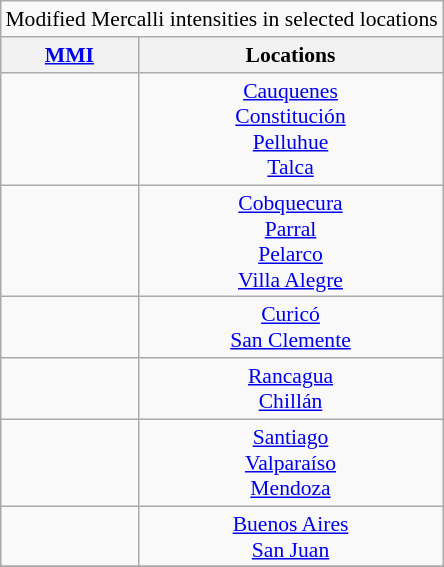<table class="wikitable" style="float: right; text-align: center; font-size:90%;">
<tr>
<td colspan="3" style="text-align: center;">Modified Mercalli intensities in selected locations</td>
</tr>
<tr>
<th><a href='#'>MMI</a></th>
<th>Locations</th>
</tr>
<tr>
<td></td>
<td><a href='#'>Cauquenes</a><br><a href='#'>Constitución</a><br><a href='#'>Pelluhue</a><br><a href='#'>Talca</a></td>
</tr>
<tr>
<td></td>
<td><a href='#'>Cobquecura</a><br><a href='#'>Parral</a><br><a href='#'>Pelarco</a><br><a href='#'>Villa Alegre</a></td>
</tr>
<tr>
<td></td>
<td><a href='#'>Curicó</a><br><a href='#'>San Clemente</a></td>
</tr>
<tr>
<td></td>
<td><a href='#'>Rancagua</a><br><a href='#'>Chillán</a></td>
</tr>
<tr>
<td></td>
<td><a href='#'>Santiago</a><br><a href='#'>Valparaíso</a><br><a href='#'>Mendoza</a></td>
</tr>
<tr>
<td></td>
<td><a href='#'>Buenos Aires</a><br><a href='#'>San Juan</a></td>
</tr>
<tr>
</tr>
</table>
